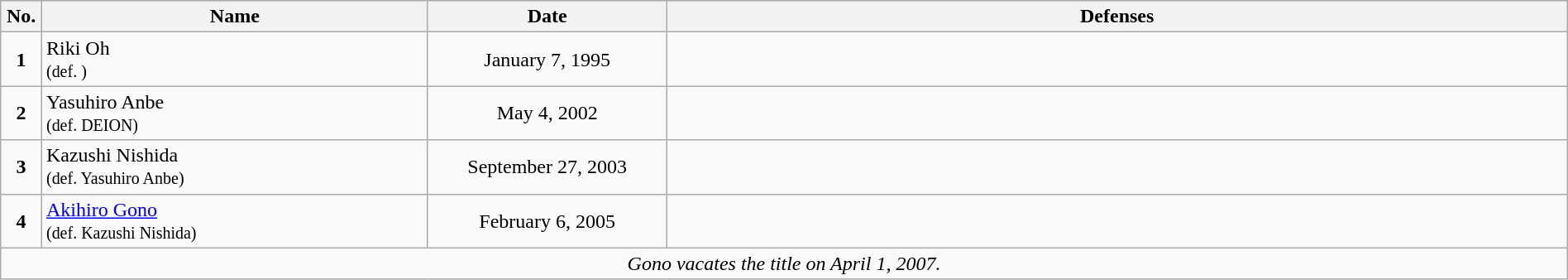<table class="wikitable" style="width:100%; font-size:100%;">
<tr>
<th style= width:1%;">No.</th>
<th style= width:21%;">Name</th>
<th style=width:13%;">Date</th>
<th style= width:49%;">Defenses</th>
</tr>
<tr>
<td align=center><strong>1</strong></td>
<td align=left> Riki Oh <br><small>(def. )</small></td>
<td align=center>January 7, 1995</td>
<td></td>
</tr>
<tr>
<td align=center><strong>2</strong></td>
<td align=left> Yasuhiro Anbe <br><small>(def. DEION)</small></td>
<td align=center>May 4, 2002</td>
<td></td>
</tr>
<tr>
<td align=center><strong>3</strong></td>
<td align=left> Kazushi Nishida <br><small>(def. Yasuhiro Anbe)</small></td>
<td align=center>September 27, 2003</td>
<td></td>
</tr>
<tr>
<td align=center><strong>4</strong></td>
<td align=left> <a href='#'>Akihiro Gono</a> <br><small>(def. Kazushi Nishida)</small></td>
<td align=center>February 6, 2005</td>
<td></td>
</tr>
<tr>
<td colspan=4 align=center><em>Gono vacates the title on April 1, 2007.</em></td>
</tr>
</table>
